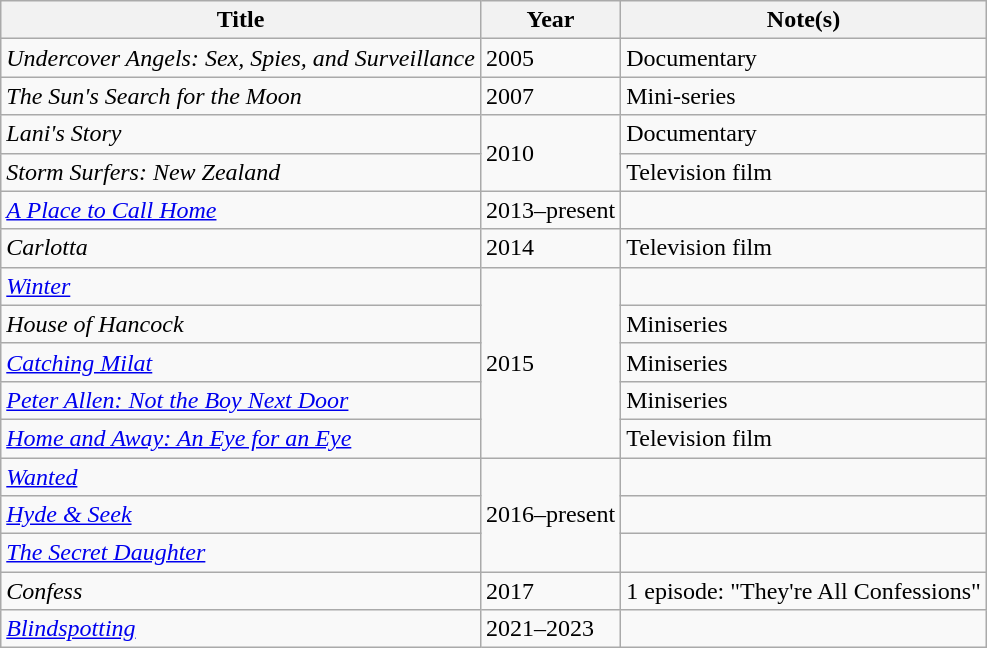<table class="wikitable sortable">
<tr>
<th>Title</th>
<th>Year</th>
<th>Note(s)</th>
</tr>
<tr>
<td><em>Undercover Angels: Sex, Spies, and Surveillance</em></td>
<td>2005</td>
<td>Documentary</td>
</tr>
<tr>
<td><em>The Sun's Search for the Moon</em></td>
<td>2007</td>
<td>Mini-series</td>
</tr>
<tr>
<td><em>Lani's Story</em></td>
<td rowspan="2">2010</td>
<td>Documentary</td>
</tr>
<tr>
<td><em>Storm Surfers: New Zealand</em></td>
<td>Television film</td>
</tr>
<tr>
<td><em><a href='#'>A Place to Call Home</a></em></td>
<td>2013–present</td>
<td></td>
</tr>
<tr>
<td><em>Carlotta</em></td>
<td>2014</td>
<td>Television film</td>
</tr>
<tr>
<td><em><a href='#'>Winter</a></em></td>
<td rowspan="5">2015</td>
<td></td>
</tr>
<tr>
<td><em>House of Hancock</em></td>
<td>Miniseries</td>
</tr>
<tr>
<td><em><a href='#'>Catching Milat</a></em></td>
<td>Miniseries</td>
</tr>
<tr>
<td><em><a href='#'>Peter Allen: Not the Boy Next Door</a></em></td>
<td>Miniseries</td>
</tr>
<tr>
<td><em><a href='#'>Home and Away: An Eye for an Eye</a></em></td>
<td>Television film</td>
</tr>
<tr>
<td><em><a href='#'>Wanted</a></em></td>
<td rowspan="3">2016–present</td>
<td></td>
</tr>
<tr>
<td><em><a href='#'>Hyde & Seek</a></em></td>
<td></td>
</tr>
<tr>
<td><em><a href='#'>The Secret Daughter</a></em></td>
<td></td>
</tr>
<tr>
<td><em>Confess</em></td>
<td>2017</td>
<td>1 episode: "They're All Confessions"</td>
</tr>
<tr>
<td><em><a href='#'>Blindspotting</a></em></td>
<td>2021–2023</td>
<td></td>
</tr>
</table>
